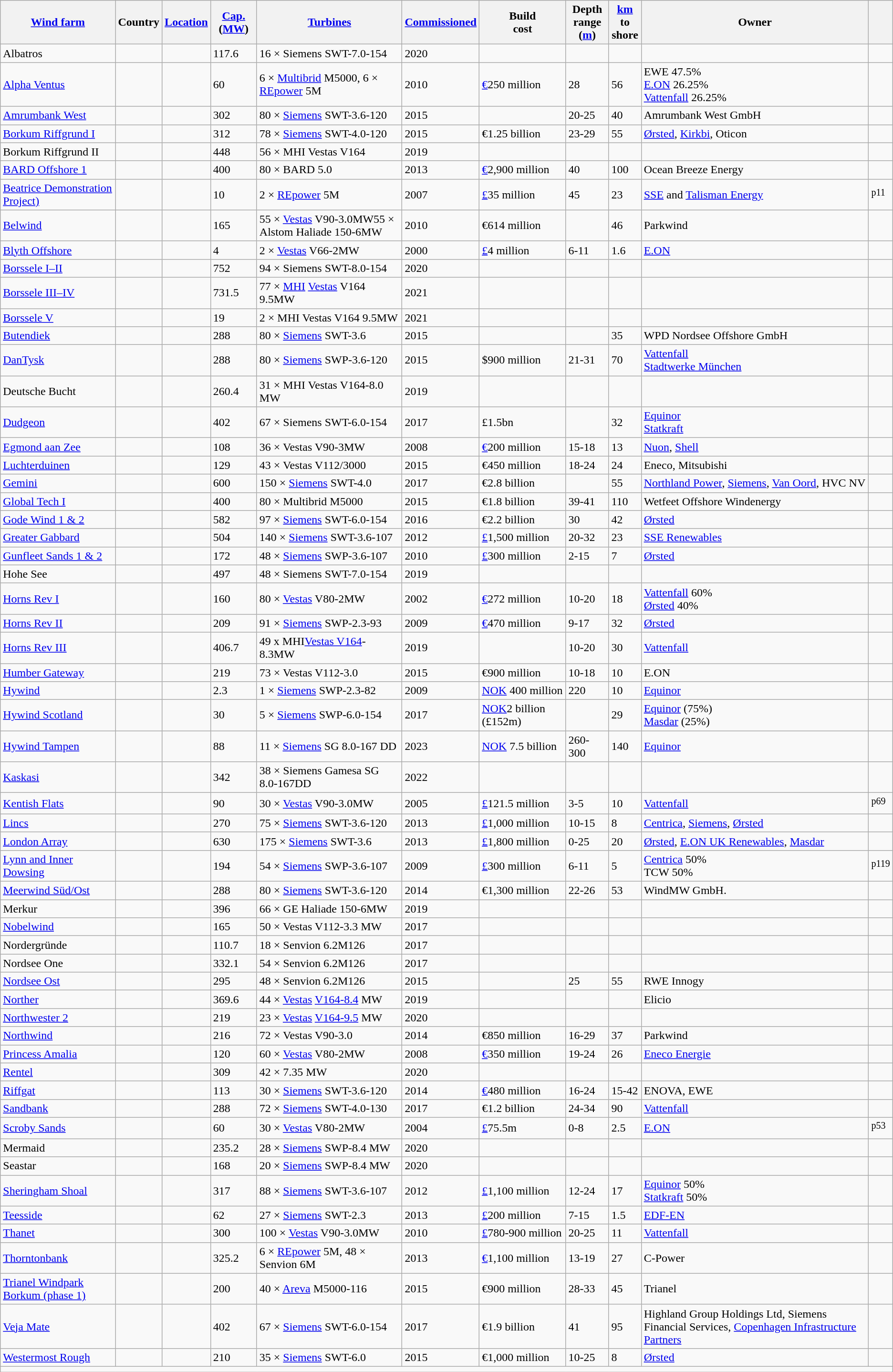<table class="wikitable sortable">
<tr>
<th><a href='#'>Wind farm</a></th>
<th>Country</th>
<th><a href='#'>Location</a></th>
<th><a href='#'>Cap.</a> (<a href='#'>MW</a>)</th>
<th><a href='#'>Turbines</a></th>
<th><a href='#'>Commissioned</a></th>
<th>Build<br>cost</th>
<th>Depth<br>range (<a href='#'>m</a>)</th>
<th><a href='#'>km</a> to<br>shore</th>
<th>Owner</th>
<th></th>
</tr>
<tr>
<td>Albatros</td>
<td></td>
<td><small></small></td>
<td>117.6</td>
<td>16 × Siemens SWT-7.0-154</td>
<td>2020</td>
<td></td>
<td></td>
<td></td>
<td></td>
<td></td>
</tr>
<tr>
<td><a href='#'>Alpha Ventus</a></td>
<td></td>
<td><small></small></td>
<td>60</td>
<td>6 × <a href='#'>Multibrid</a> M5000, 6 × <a href='#'>REpower</a> 5M</td>
<td>2010</td>
<td><a href='#'>€</a>250 million</td>
<td>28</td>
<td>56</td>
<td>EWE 47.5%<br><a href='#'>E.ON</a> 26.25%<br><a href='#'>Vattenfall</a> 26.25%</td>
<td></td>
</tr>
<tr>
<td><a href='#'>Amrumbank West</a></td>
<td></td>
<td><small></small></td>
<td>302</td>
<td>80 × <a href='#'>Siemens</a> SWT-3.6-120</td>
<td>2015</td>
<td></td>
<td>20-25</td>
<td>40</td>
<td>Amrumbank West GmbH</td>
<td></td>
</tr>
<tr>
<td><a href='#'>Borkum Riffgrund I</a></td>
<td></td>
<td><small></small></td>
<td>312</td>
<td>78 × <a href='#'>Siemens</a> SWT-4.0-120</td>
<td>2015</td>
<td>€1.25 billion</td>
<td>23-29</td>
<td>55</td>
<td><a href='#'>Ørsted</a>, <a href='#'>Kirkbi</a>, Oticon</td>
<td></td>
</tr>
<tr>
<td>Borkum Riffgrund II</td>
<td></td>
<td><small></small></td>
<td>448</td>
<td>56 × MHI Vestas V164</td>
<td>2019</td>
<td></td>
<td></td>
<td></td>
<td></td>
<td></td>
</tr>
<tr>
<td><a href='#'>BARD Offshore 1</a></td>
<td></td>
<td><small></small></td>
<td>400</td>
<td>80 × BARD 5.0</td>
<td>2013</td>
<td><a href='#'>€</a>2,900 million</td>
<td>40</td>
<td>100</td>
<td>Ocean Breeze Energy</td>
<td></td>
</tr>
<tr>
<td><a href='#'>Beatrice Demonstration Project)</a></td>
<td></td>
<td><small></small></td>
<td>10</td>
<td>2 × <a href='#'>REpower</a> 5M</td>
<td>2007</td>
<td><a href='#'>£</a>35 million</td>
<td>45</td>
<td>23</td>
<td><a href='#'>SSE</a> and <a href='#'>Talisman Energy</a></td>
<td><sup>p11</sup></td>
</tr>
<tr>
<td><a href='#'>Belwind</a></td>
<td></td>
<td><small></small></td>
<td>165</td>
<td>55 × <a href='#'>Vestas</a> V90-3.0MW55 × Alstom Haliade 150-6MW</td>
<td>2010</td>
<td>€614 million</td>
<td></td>
<td>46</td>
<td>Parkwind</td>
<td></td>
</tr>
<tr>
<td><a href='#'>Blyth Offshore</a></td>
<td></td>
<td><small></small></td>
<td>4</td>
<td>2 × <a href='#'>Vestas</a> V66-2MW</td>
<td>2000</td>
<td><a href='#'>£</a>4 million</td>
<td>6-11</td>
<td>1.6</td>
<td><a href='#'>E.ON</a></td>
<td></td>
</tr>
<tr>
<td><a href='#'>Borssele I–II</a></td>
<td></td>
<td><small></small></td>
<td>752</td>
<td>94 × Siemens SWT-8.0-154</td>
<td>2020</td>
<td></td>
<td></td>
<td></td>
<td></td>
<td></td>
</tr>
<tr>
<td><a href='#'>Borssele III–IV</a></td>
<td></td>
<td><small></small></td>
<td>731.5</td>
<td>77 × <a href='#'>MHI</a> <a href='#'>Vestas</a> V164 9.5MW</td>
<td>2021</td>
<td></td>
<td></td>
<td></td>
<td></td>
<td></td>
</tr>
<tr>
<td><a href='#'>Borssele V</a></td>
<td></td>
<td><small></small></td>
<td>19</td>
<td>2 × MHI Vestas V164 9.5MW</td>
<td>2021</td>
<td></td>
<td></td>
<td></td>
<td></td>
<td></td>
</tr>
<tr>
<td><a href='#'>Butendiek</a></td>
<td></td>
<td><small></small></td>
<td>288</td>
<td>80 × <a href='#'>Siemens</a> SWT-3.6</td>
<td>2015</td>
<td></td>
<td></td>
<td>35</td>
<td>WPD Nordsee Offshore GmbH</td>
<td></td>
</tr>
<tr>
<td><a href='#'>DanTysk</a></td>
<td></td>
<td><small></small></td>
<td>288</td>
<td>80 × <a href='#'>Siemens</a> SWP-3.6-120</td>
<td>2015</td>
<td>$900 million</td>
<td>21-31</td>
<td>70</td>
<td><a href='#'>Vattenfall</a><br><a href='#'>Stadtwerke München</a></td>
<td></td>
</tr>
<tr>
<td>Deutsche Bucht</td>
<td></td>
<td><small></small></td>
<td>260.4</td>
<td>31 × MHI Vestas V164-8.0 MW</td>
<td>2019</td>
<td></td>
<td></td>
<td></td>
<td></td>
<td></td>
</tr>
<tr>
<td><a href='#'>Dudgeon</a></td>
<td></td>
<td><small></small></td>
<td>402</td>
<td>67 × Siemens SWT-6.0-154</td>
<td>2017</td>
<td>£1.5bn</td>
<td></td>
<td>32</td>
<td><a href='#'>Equinor</a><br><a href='#'>Statkraft</a></td>
<td></td>
</tr>
<tr>
<td><a href='#'>Egmond aan Zee</a></td>
<td></td>
<td><small></small></td>
<td>108</td>
<td>36 × Vestas V90-3MW</td>
<td>2008</td>
<td><a href='#'>€</a>200 million</td>
<td>15-18</td>
<td>13</td>
<td><a href='#'>Nuon</a>, <a href='#'>Shell</a></td>
<td></td>
</tr>
<tr>
<td><a href='#'>Luchterduinen</a></td>
<td></td>
<td><small></small></td>
<td>129</td>
<td>43 × Vestas V112/3000</td>
<td>2015</td>
<td>€450 million</td>
<td>18-24</td>
<td>24</td>
<td>Eneco, Mitsubishi</td>
<td></td>
</tr>
<tr>
<td><a href='#'>Gemini</a></td>
<td></td>
<td><small></small></td>
<td>600</td>
<td>150 × <a href='#'>Siemens</a> SWT-4.0</td>
<td>2017</td>
<td>€2.8 billion</td>
<td></td>
<td>55</td>
<td><a href='#'>Northland Power</a>, <a href='#'>Siemens</a>, <a href='#'>Van Oord</a>, HVC NV</td>
<td></td>
</tr>
<tr>
<td><a href='#'>Global Tech I</a></td>
<td></td>
<td><small></small></td>
<td>400</td>
<td>80 × Multibrid M5000</td>
<td>2015</td>
<td>€1.8 billion</td>
<td>39-41</td>
<td>110</td>
<td>Wetfeet Offshore Windenergy</td>
<td></td>
</tr>
<tr>
<td><a href='#'> Gode Wind 1 & 2</a></td>
<td></td>
<td><small></small></td>
<td>582</td>
<td>97 × <a href='#'>Siemens</a> SWT-6.0-154</td>
<td>2016</td>
<td>€2.2 billion</td>
<td>30</td>
<td>42</td>
<td><a href='#'>Ørsted</a></td>
<td></td>
</tr>
<tr>
<td><a href='#'>Greater Gabbard</a></td>
<td></td>
<td><small></small></td>
<td>504</td>
<td>140 × <a href='#'>Siemens</a> SWT-3.6-107</td>
<td>2012</td>
<td><a href='#'>£</a>1,500 million</td>
<td>20-32</td>
<td>23</td>
<td><a href='#'>SSE Renewables</a></td>
<td></td>
</tr>
<tr>
<td><a href='#'>Gunfleet Sands 1 & 2</a></td>
<td></td>
<td><small></small></td>
<td>172</td>
<td>48 × <a href='#'>Siemens</a> SWP-3.6-107</td>
<td>2010</td>
<td><a href='#'>£</a>300 million</td>
<td>2-15</td>
<td>7</td>
<td><a href='#'>Ørsted</a></td>
<td></td>
</tr>
<tr>
<td>Hohe See</td>
<td></td>
<td><small></small></td>
<td>497</td>
<td>48 × Siemens SWT-7.0-154</td>
<td>2019</td>
<td></td>
<td></td>
<td></td>
<td></td>
<td></td>
</tr>
<tr>
<td><a href='#'>Horns Rev I</a></td>
<td></td>
<td><small></small></td>
<td>160</td>
<td>80 × <a href='#'>Vestas</a> V80-2MW</td>
<td>2002</td>
<td><a href='#'>€</a>272 million</td>
<td>10-20</td>
<td>18</td>
<td><a href='#'>Vattenfall</a> 60%<br><a href='#'>Ørsted</a> 40%</td>
<td></td>
</tr>
<tr>
<td><a href='#'>Horns Rev II</a></td>
<td></td>
<td><small></small></td>
<td>209</td>
<td>91 × <a href='#'>Siemens</a> SWP-2.3-93</td>
<td>2009</td>
<td><a href='#'>€</a>470 million</td>
<td>9-17</td>
<td>32</td>
<td><a href='#'>Ørsted</a></td>
<td></td>
</tr>
<tr>
<td><a href='#'>Horns Rev III</a></td>
<td></td>
<td><small></small></td>
<td>406.7</td>
<td>49 x MHI<a href='#'>Vestas V164</a>-8.3MW</td>
<td>2019</td>
<td></td>
<td>10-20</td>
<td>30</td>
<td><a href='#'>Vattenfall</a></td>
<td></td>
</tr>
<tr>
<td><a href='#'>Humber Gateway</a></td>
<td></td>
<td><small></small></td>
<td>219</td>
<td>73 × Vestas V112-3.0</td>
<td>2015</td>
<td>€900 million</td>
<td>10-18</td>
<td>10</td>
<td>E.ON</td>
<td></td>
</tr>
<tr>
<td><a href='#'>Hywind</a></td>
<td></td>
<td><small></small></td>
<td>2.3</td>
<td>1 × <a href='#'>Siemens</a> SWP-2.3-82</td>
<td>2009</td>
<td><a href='#'>NOK</a> 400 million</td>
<td>220</td>
<td>10</td>
<td><a href='#'>Equinor</a></td>
<td></td>
</tr>
<tr>
<td><a href='#'>Hywind Scotland</a></td>
<td></td>
<td><small></small></td>
<td>30</td>
<td>5 × <a href='#'>Siemens</a> SWP-6.0-154</td>
<td>2017</td>
<td><a href='#'>NOK</a>2 billion (£152m)</td>
<td></td>
<td>29</td>
<td><a href='#'>Equinor</a> (75%)<br><a href='#'>Masdar</a> (25%)</td>
<td></td>
</tr>
<tr>
<td><a href='#'>Hywind Tampen</a></td>
<td></td>
<td><small></small></td>
<td>88</td>
<td>11 × <a href='#'>Siemens</a> SG 8.0-167 DD</td>
<td>2023</td>
<td><a href='#'>NOK</a> 7.5 billion</td>
<td>260-300</td>
<td>140</td>
<td><a href='#'>Equinor</a></td>
<td></td>
</tr>
<tr>
<td><a href='#'>Kaskasi</a></td>
<td></td>
<td><small></small></td>
<td>342</td>
<td>38 × Siemens Gamesa SG 8.0-167DD</td>
<td>2022</td>
<td></td>
<td></td>
<td></td>
<td></td>
<td></td>
</tr>
<tr>
<td><a href='#'>Kentish Flats</a></td>
<td></td>
<td><small></small></td>
<td>90</td>
<td>30 × <a href='#'>Vestas</a> V90-3.0MW</td>
<td>2005</td>
<td><a href='#'>£</a>121.5 million</td>
<td>3-5</td>
<td>10</td>
<td><a href='#'>Vattenfall</a></td>
<td><sup>p69</sup></td>
</tr>
<tr>
<td><a href='#'>Lincs</a></td>
<td></td>
<td><small></small></td>
<td>270</td>
<td>75 × <a href='#'>Siemens</a> SWT-3.6-120</td>
<td>2013</td>
<td><a href='#'>£</a>1,000 million</td>
<td>10-15</td>
<td>8</td>
<td><a href='#'>Centrica</a>, <a href='#'>Siemens</a>, <a href='#'>Ørsted</a></td>
<td></td>
</tr>
<tr>
<td><a href='#'>London Array</a></td>
<td></td>
<td><small></small></td>
<td>630</td>
<td>175 × <a href='#'>Siemens</a> SWT-3.6</td>
<td>2013</td>
<td><a href='#'>£</a>1,800 million</td>
<td>0-25</td>
<td>20</td>
<td><a href='#'>Ørsted</a>, <a href='#'>E.ON UK Renewables</a>, <a href='#'>Masdar</a></td>
<td></td>
</tr>
<tr>
<td><a href='#'>Lynn and Inner Dowsing</a></td>
<td></td>
<td><small></small></td>
<td>194</td>
<td>54 × <a href='#'>Siemens</a> SWP-3.6-107</td>
<td>2009</td>
<td><a href='#'>£</a>300 million</td>
<td>6-11</td>
<td>5</td>
<td><a href='#'>Centrica</a> 50% <br> TCW 50%</td>
<td><sup>p119</sup></td>
</tr>
<tr>
<td><a href='#'>Meerwind Süd/Ost</a></td>
<td></td>
<td><small></small></td>
<td>288</td>
<td>80 × <a href='#'>Siemens</a> SWT-3.6-120</td>
<td>2014</td>
<td>€1,300 million</td>
<td>22-26</td>
<td>53</td>
<td>WindMW GmbH.</td>
<td></td>
</tr>
<tr>
<td>Merkur</td>
<td></td>
<td><small></small></td>
<td>396</td>
<td>66 × GE Haliade 150-6MW</td>
<td>2019</td>
<td></td>
<td></td>
<td></td>
<td></td>
<td></td>
</tr>
<tr>
<td><a href='#'>Nobelwind</a></td>
<td></td>
<td><small></small></td>
<td>165</td>
<td>50 × Vestas V112-3.3 MW</td>
<td>2017</td>
<td></td>
<td></td>
<td></td>
<td></td>
<td></td>
</tr>
<tr>
<td>Nordergründe</td>
<td></td>
<td><small></small></td>
<td>110.7</td>
<td>18 × Senvion 6.2M126</td>
<td>2017</td>
<td></td>
<td></td>
<td></td>
<td></td>
<td></td>
</tr>
<tr>
<td>Nordsee One</td>
<td></td>
<td><small></small></td>
<td>332.1</td>
<td>54 × Senvion 6.2M126</td>
<td>2017</td>
<td></td>
<td></td>
<td></td>
<td></td>
<td></td>
</tr>
<tr>
<td><a href='#'>Nordsee Ost</a></td>
<td></td>
<td><small></small></td>
<td>295</td>
<td>48 × Senvion 6.2M126</td>
<td>2015</td>
<td></td>
<td>25</td>
<td>55</td>
<td>RWE Innogy</td>
<td></td>
</tr>
<tr>
<td><a href='#'>Norther</a></td>
<td></td>
<td><small></small></td>
<td>369.6</td>
<td>44 × <a href='#'>Vestas</a> <a href='#'>V164-8.4</a> MW</td>
<td>2019</td>
<td></td>
<td></td>
<td></td>
<td>Elicio</td>
<td></td>
</tr>
<tr>
<td><a href='#'>Northwester 2</a></td>
<td></td>
<td><small></small></td>
<td>219</td>
<td>23 × <a href='#'>Vestas</a> <a href='#'>V164-9.5</a> MW</td>
<td>2020</td>
<td></td>
<td></td>
<td></td>
<td></td>
<td></td>
</tr>
<tr>
<td><a href='#'>Northwind</a></td>
<td></td>
<td><small></small></td>
<td>216</td>
<td>72 × Vestas V90-3.0</td>
<td>2014</td>
<td>€850 million</td>
<td>16-29</td>
<td>37</td>
<td>Parkwind</td>
<td></td>
</tr>
<tr>
<td><a href='#'>Princess Amalia</a></td>
<td></td>
<td><small></small></td>
<td>120</td>
<td>60 × <a href='#'>Vestas</a> V80-2MW</td>
<td>2008</td>
<td><a href='#'>€</a>350 million</td>
<td>19-24</td>
<td>26</td>
<td><a href='#'>Eneco Energie</a></td>
<td></td>
</tr>
<tr>
<td><a href='#'>Rentel</a></td>
<td></td>
<td><small></small></td>
<td>309</td>
<td>42 × 7.35 MW</td>
<td>2020</td>
<td></td>
<td></td>
<td></td>
<td></td>
<td></td>
</tr>
<tr>
<td><a href='#'>Riffgat</a></td>
<td></td>
<td><small></small></td>
<td>113</td>
<td>30 × <a href='#'>Siemens</a> SWT-3.6-120</td>
<td>2014</td>
<td><a href='#'>€</a>480 million</td>
<td>16-24</td>
<td>15-42</td>
<td>ENOVA, EWE</td>
<td></td>
</tr>
<tr>
<td><a href='#'>Sandbank</a></td>
<td></td>
<td><small></small></td>
<td>288</td>
<td>72 × <a href='#'>Siemens</a> SWT-4.0-130</td>
<td>2017</td>
<td>€1.2 billion</td>
<td>24-34</td>
<td>90</td>
<td><a href='#'>Vattenfall</a></td>
<td></td>
</tr>
<tr>
<td><a href='#'>Scroby Sands</a></td>
<td></td>
<td><small></small></td>
<td>60</td>
<td>30 × <a href='#'>Vestas</a> V80-2MW</td>
<td>2004</td>
<td><a href='#'>£</a>75.5m</td>
<td>0-8</td>
<td>2.5</td>
<td><a href='#'>E.ON</a></td>
<td><sup>p53</sup></td>
</tr>
<tr>
<td>Mermaid</td>
<td></td>
<td><small></small></td>
<td>235.2</td>
<td>28 × <a href='#'>Siemens</a> SWP-8.4 MW</td>
<td>2020</td>
<td></td>
<td></td>
<td></td>
<td></td>
<td></td>
</tr>
<tr>
<td>Seastar</td>
<td></td>
<td><small></small></td>
<td>168</td>
<td>20 × <a href='#'>Siemens</a> SWP-8.4 MW</td>
<td>2020</td>
<td></td>
<td></td>
<td></td>
<td></td>
<td></td>
</tr>
<tr>
<td><a href='#'>Sheringham Shoal</a></td>
<td></td>
<td><small></small></td>
<td>317</td>
<td>88 × <a href='#'>Siemens</a> SWT-3.6-107</td>
<td>2012</td>
<td><a href='#'>£</a>1,100 million</td>
<td>12-24</td>
<td>17</td>
<td><a href='#'>Equinor</a> 50%<br><a href='#'>Statkraft</a> 50%</td>
<td></td>
</tr>
<tr>
<td><a href='#'>Teesside</a></td>
<td></td>
<td><small></small></td>
<td>62</td>
<td>27 × <a href='#'>Siemens</a> SWT-2.3</td>
<td>2013</td>
<td><a href='#'>£</a>200 million</td>
<td>7-15</td>
<td>1.5</td>
<td><a href='#'>EDF-EN</a></td>
<td></td>
</tr>
<tr>
<td><a href='#'>Thanet</a></td>
<td></td>
<td><small></small></td>
<td>300</td>
<td>100 × <a href='#'>Vestas</a> V90-3.0MW</td>
<td>2010</td>
<td><a href='#'>£</a>780-900 million</td>
<td>20-25</td>
<td>11</td>
<td><a href='#'>Vattenfall</a></td>
<td></td>
</tr>
<tr>
<td><a href='#'>Thorntonbank</a></td>
<td></td>
<td><small></small></td>
<td>325.2</td>
<td>6 × <a href='#'>REpower</a> 5M, 48 × Senvion 6M</td>
<td>2013</td>
<td><a href='#'>€</a>1,100 million</td>
<td>13-19</td>
<td>27</td>
<td>C-Power</td>
<td></td>
</tr>
<tr>
<td><a href='#'> Trianel Windpark Borkum (phase 1)</a></td>
<td></td>
<td><small></small></td>
<td>200</td>
<td>40 × <a href='#'>Areva</a> M5000-116</td>
<td>2015</td>
<td>€900 million</td>
<td>28-33</td>
<td>45</td>
<td>Trianel</td>
<td></td>
</tr>
<tr>
<td><a href='#'>Veja Mate</a></td>
<td></td>
<td><small></small></td>
<td>402</td>
<td>67 × <a href='#'>Siemens</a> SWT-6.0-154</td>
<td>2017</td>
<td>€1.9 billion</td>
<td>41</td>
<td>95</td>
<td>Highland Group Holdings Ltd, Siemens Financial Services, <a href='#'>Copenhagen Infrastructure Partners</a></td>
<td></td>
</tr>
<tr>
<td><a href='#'>Westermost Rough</a></td>
<td></td>
<td><small></small></td>
<td>210</td>
<td>35 × <a href='#'>Siemens</a> SWT-6.0</td>
<td>2015</td>
<td>€1,000 million</td>
<td>10-25</td>
<td>8</td>
<td><a href='#'>Ørsted</a></td>
<td></td>
</tr>
<tr class="sortbottom">
<td colspan="11"></td>
</tr>
</table>
